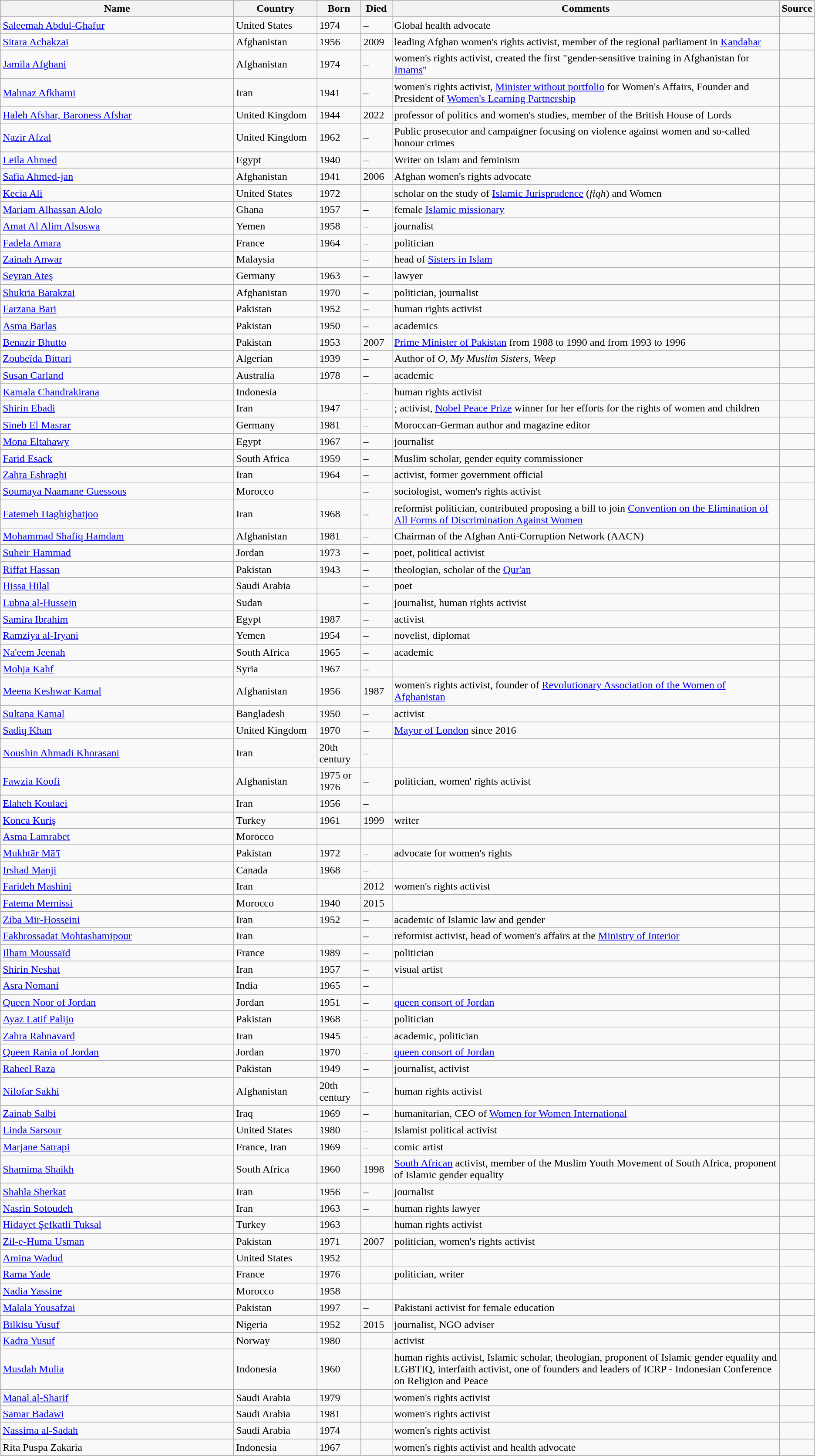<table class="wikitable sortable plainrowheaders">
<tr>
<th width="350">Name</th>
<th width="120">Country</th>
<th width="60">Born</th>
<th width="40">Died</th>
<th class= width="600px">Comments</th>
<th class=width="20px">Source</th>
</tr>
<tr>
<td data-sort-value="Abdul-Ghafur, Saleemah"><a href='#'>Saleemah Abdul-Ghafur</a></td>
<td>United States</td>
<td>1974</td>
<td>–</td>
<td>Global health advocate</td>
<td></td>
</tr>
<tr>
<td data-sort-value="Achakzai, Sitara"><a href='#'>Sitara Achakzai</a></td>
<td>Afghanistan</td>
<td>1956</td>
<td>2009</td>
<td>leading Afghan women's rights activist, member of the regional parliament in <a href='#'>Kandahar</a></td>
<td></td>
</tr>
<tr>
<td data-sort-value="Afghani, Jamila"><a href='#'>Jamila Afghani</a></td>
<td>Afghanistan</td>
<td>1974</td>
<td>–</td>
<td>women's rights activist, created the first "gender-sensitive training in Afghanistan for <a href='#'>Imams</a>"</td>
<td></td>
</tr>
<tr>
<td data-sort-value="Afkhami, Mahnaz"><a href='#'>Mahnaz Afkhami</a></td>
<td>Iran</td>
<td>1941</td>
<td>–</td>
<td>women's rights activist, <a href='#'>Minister without portfolio</a> for Women's Affairs, Founder and President of <a href='#'>Women's Learning Partnership</a></td>
<td></td>
</tr>
<tr>
<td data-sort-value="Afshar, Haleh"><a href='#'>Haleh Afshar, Baroness Afshar</a></td>
<td>United Kingdom</td>
<td>1944</td>
<td>2022</td>
<td>professor of politics and women's studies, member of the British House of Lords</td>
<td></td>
</tr>
<tr>
<td data-sort-value="Afzal, Nazir"><a href='#'>Nazir Afzal</a></td>
<td>United Kingdom</td>
<td>1962</td>
<td>–</td>
<td>Public prosecutor and campaigner focusing on violence against women and so-called honour crimes</td>
<td></td>
</tr>
<tr>
<td data-sort-value="Ahmed, Leila"><a href='#'>Leila Ahmed</a></td>
<td>Egypt</td>
<td>1940</td>
<td>–</td>
<td>Writer on Islam and feminism</td>
<td></td>
</tr>
<tr>
<td data-sort-value="Ahmed-jan, Safia"><a href='#'>Safia Ahmed-jan</a></td>
<td>Afghanistan</td>
<td>1941</td>
<td>2006</td>
<td>Afghan women's rights advocate</td>
<td></td>
</tr>
<tr>
<td data-sort-value="Ali, Kecia"><a href='#'>Kecia Ali</a></td>
<td>United States</td>
<td>1972</td>
<td></td>
<td>scholar on the study of <a href='#'>Islamic Jurisprudence</a> (<em>fiqh</em>) and Women</td>
<td></td>
</tr>
<tr>
<td data-sort-value="Alolo, Mariam Alhassan"><a href='#'>Mariam Alhassan Alolo</a></td>
<td>Ghana</td>
<td>1957</td>
<td>–</td>
<td>female <a href='#'>Islamic missionary</a></td>
<td></td>
</tr>
<tr>
<td data-sort-value="Alsoswa, Amat Al Alim"><a href='#'>Amat Al Alim Alsoswa</a></td>
<td>Yemen</td>
<td>1958</td>
<td>–</td>
<td>journalist</td>
<td></td>
</tr>
<tr>
<td data-sort-value="Amara, Fadela"><a href='#'>Fadela Amara</a></td>
<td>France</td>
<td>1964</td>
<td>–</td>
<td>politician</td>
<td></td>
</tr>
<tr>
<td data-sort-value="Anwar, Zainah"><a href='#'>Zainah Anwar</a></td>
<td>Malaysia</td>
<td></td>
<td>–</td>
<td>head of <a href='#'>Sisters in Islam</a></td>
<td></td>
</tr>
<tr>
<td data-sort-value="Ateş, Seyran"><a href='#'>Seyran Ateş</a></td>
<td>Germany</td>
<td>1963</td>
<td>–</td>
<td>lawyer</td>
<td></td>
</tr>
<tr>
<td data-sort-value="Barakzai, Shukria"><a href='#'>Shukria Barakzai</a></td>
<td>Afghanistan</td>
<td>1970</td>
<td>–</td>
<td>politician, journalist</td>
<td></td>
</tr>
<tr>
<td data-sort-value="Bari, Farzana"><a href='#'>Farzana Bari</a></td>
<td>Pakistan</td>
<td>1952</td>
<td>–</td>
<td>human rights activist</td>
<td></td>
</tr>
<tr>
<td data-sort-value="Barlas, Asma"><a href='#'>Asma Barlas</a></td>
<td>Pakistan</td>
<td>1950</td>
<td>–</td>
<td>academics</td>
<td></td>
</tr>
<tr>
<td data-sort-value="Bhutto, Benazir"><a href='#'>Benazir Bhutto</a></td>
<td>Pakistan</td>
<td>1953</td>
<td>2007</td>
<td><a href='#'>Prime Minister of Pakistan</a> from 1988 to 1990 and from 1993 to 1996</td>
<td></td>
</tr>
<tr>
<td><a href='#'>Zoubeïda Bittari</a></td>
<td>Algerian</td>
<td>1939</td>
<td>–</td>
<td>Author of <em>O, My Muslim Sisters, Weep</em></td>
<td></td>
</tr>
<tr>
<td data-sort-value="Carland, Susan"><a href='#'>Susan Carland</a></td>
<td>Australia</td>
<td>1978</td>
<td>–</td>
<td>academic</td>
<td></td>
</tr>
<tr>
<td data-sort-value="Chandrakirana, Kamala"><a href='#'>Kamala Chandrakirana</a></td>
<td>Indonesia</td>
<td></td>
<td>–</td>
<td>human rights activist</td>
<td></td>
</tr>
<tr>
<td data-sort-value="Ebadi, Shirin"><a href='#'>Shirin Ebadi</a></td>
<td>Iran</td>
<td>1947</td>
<td>–</td>
<td>; activist, <a href='#'>Nobel Peace Prize</a> winner for her efforts for the rights of women and children</td>
<td></td>
</tr>
<tr>
<td><a href='#'>Sineb El Masrar</a></td>
<td>Germany</td>
<td>1981</td>
<td>–</td>
<td>Moroccan-German author and magazine editor</td>
<td></td>
</tr>
<tr>
<td data-sort-value="Eltahawy, Mona"><a href='#'>Mona Eltahawy</a></td>
<td>Egypt</td>
<td>1967</td>
<td>–</td>
<td>journalist</td>
<td></td>
</tr>
<tr>
<td data-sort-value="Esack, Farid"><a href='#'>Farid Esack</a></td>
<td>South Africa</td>
<td>1959</td>
<td>–</td>
<td>Muslim scholar, gender equity commissioner</td>
<td></td>
</tr>
<tr>
<td data-sort-value="Eshraghi, Zahra"><a href='#'>Zahra Eshraghi</a></td>
<td>Iran</td>
<td>1964</td>
<td>–</td>
<td>activist, former government official</td>
<td></td>
</tr>
<tr>
<td data-sort-value="Guessous, Soumaya Naamane"><a href='#'>Soumaya Naamane Guessous</a></td>
<td>Morocco</td>
<td></td>
<td>–</td>
<td>sociologist, women's rights activist</td>
<td></td>
</tr>
<tr>
<td data-sort-value="Haghighatjoo, Fatemeh"><a href='#'>Fatemeh Haghighatjoo</a></td>
<td>Iran</td>
<td>1968</td>
<td>–</td>
<td>reformist politician, contributed proposing a bill to join <a href='#'>Convention on the Elimination of All Forms of Discrimination Against Women</a></td>
<td></td>
</tr>
<tr>
<td data-sort-value="Hamdad, Mohammad Shafiq"><a href='#'>Mohammad Shafiq Hamdam</a></td>
<td>Afghanistan</td>
<td>1981</td>
<td>–</td>
<td>Chairman of the Afghan Anti-Corruption Network (AACN)</td>
<td></td>
</tr>
<tr>
<td data-sort-value="Hammad, Suheir"><a href='#'>Suheir Hammad</a></td>
<td>Jordan</td>
<td>1973</td>
<td>–</td>
<td>poet, political activist</td>
<td></td>
</tr>
<tr>
<td data-sort-value="Hassan, Riffat"><a href='#'>Riffat Hassan</a></td>
<td>Pakistan</td>
<td>1943</td>
<td>–</td>
<td>theologian, scholar of the <a href='#'>Qur'an</a></td>
<td></td>
</tr>
<tr>
<td data-sort-value="Hilal, Hissa"><a href='#'>Hissa Hilal</a></td>
<td>Saudi Arabia</td>
<td></td>
<td>–</td>
<td>poet</td>
<td></td>
</tr>
<tr>
<td data-sort-value="Hussein, Lubna al-"><a href='#'>Lubna al-Hussein</a></td>
<td>Sudan</td>
<td></td>
<td>–</td>
<td>journalist, human rights activist</td>
<td></td>
</tr>
<tr>
<td data-sort-value="Ibrahim, Samira"><a href='#'>Samira Ibrahim</a></td>
<td>Egypt</td>
<td>1987</td>
<td>–</td>
<td>activist</td>
<td></td>
</tr>
<tr>
<td data-sort-value="Iryani, Ramziya al-"><a href='#'>Ramziya al-Iryani</a></td>
<td>Yemen</td>
<td>1954</td>
<td>–</td>
<td>novelist, diplomat</td>
<td></td>
</tr>
<tr>
<td data-sort-value="Jeenah, Na'eem"><a href='#'>Na'eem Jeenah</a></td>
<td>South Africa</td>
<td>1965</td>
<td>–</td>
<td>academic</td>
<td></td>
</tr>
<tr>
<td data-sort-value="Kahf, Mohja"><a href='#'>Mohja Kahf</a></td>
<td>Syria</td>
<td>1967</td>
<td>–</td>
<td></td>
<td></td>
</tr>
<tr>
<td data-sort-value="Kamal, Meena Keshwar"><a href='#'>Meena Keshwar Kamal</a></td>
<td>Afghanistan</td>
<td>1956</td>
<td>1987</td>
<td>women's rights activist, founder of <a href='#'>Revolutionary Association of the Women of Afghanistan</a></td>
<td></td>
</tr>
<tr>
<td data-sort-value="Kamal, Sultana"><a href='#'>Sultana Kamal</a></td>
<td>Bangladesh</td>
<td>1950</td>
<td>–</td>
<td>activist</td>
<td></td>
</tr>
<tr>
<td data-sort-value="Khan, Sadiq"><a href='#'>Sadiq Khan</a></td>
<td>United Kingdom</td>
<td>1970</td>
<td>–</td>
<td><a href='#'>Mayor of London</a> since 2016</td>
<td></td>
</tr>
<tr>
<td data-sort-value="Khorasani, Noushin Ahmadi"><a href='#'>Noushin Ahmadi Khorasani</a></td>
<td>Iran</td>
<td>20th century</td>
<td>–</td>
<td></td>
<td></td>
</tr>
<tr>
<td data-sort-value="Koofi, Fawzia"><a href='#'>Fawzia Koofi</a></td>
<td>Afghanistan</td>
<td>1975 or 1976</td>
<td>–</td>
<td>politician, women' rights activist</td>
<td></td>
</tr>
<tr>
<td data-sort-value="Koulaei, Elaheh"><a href='#'>Elaheh Koulaei</a></td>
<td>Iran</td>
<td>1956</td>
<td>–</td>
<td></td>
<td></td>
</tr>
<tr>
<td data-sort-value="Kuriş, Konca"><a href='#'>Konca Kuriş</a></td>
<td>Turkey</td>
<td>1961</td>
<td>1999</td>
<td>writer</td>
<td></td>
</tr>
<tr>
<td data-sort-value="Lamrabet, Asma"><a href='#'>Asma Lamrabet</a></td>
<td>Morocco</td>
<td></td>
<td></td>
<td></td>
<td></td>
</tr>
<tr>
<td data-sort-value="Mā'ī, Mukhtār"><a href='#'>Mukhtār Mā'ī</a></td>
<td>Pakistan</td>
<td>1972</td>
<td>–</td>
<td>advocate for women's rights</td>
<td></td>
</tr>
<tr>
<td data-sort-value="Manji, Irshad"><a href='#'>Irshad Manji</a></td>
<td>Canada</td>
<td>1968</td>
<td>–</td>
<td></td>
<td></td>
</tr>
<tr>
<td data-sort-value="Mashini, Farideh"><a href='#'>Farideh Mashini</a></td>
<td>Iran</td>
<td></td>
<td>2012</td>
<td>women's rights activist</td>
<td></td>
</tr>
<tr>
<td data-sort-value="Mernissi, Fatema"><a href='#'>Fatema Mernissi</a></td>
<td>Morocco</td>
<td>1940</td>
<td>2015</td>
<td></td>
<td></td>
</tr>
<tr>
<td data-sort-value="Mir-Hosseini, Ziba"><a href='#'>Ziba Mir-Hosseini</a></td>
<td>Iran</td>
<td>1952</td>
<td>–</td>
<td>academic of Islamic law and gender</td>
<td></td>
</tr>
<tr>
<td data-sort-value="Mohtashamipour, Fakhrossadat"><a href='#'>Fakhrossadat Mohtashamipour</a></td>
<td>Iran</td>
<td></td>
<td>–</td>
<td>reformist activist, head of women's affairs at the <a href='#'>Ministry of Interior</a></td>
<td></td>
</tr>
<tr>
<td data-sort-value="Moussaïd, Ilham"><a href='#'>Ilham Moussaïd</a></td>
<td>France</td>
<td>1989</td>
<td>–</td>
<td>politician</td>
<td></td>
</tr>
<tr>
<td data-sort-value="Neshat, Shirin"><a href='#'>Shirin Neshat</a></td>
<td>Iran</td>
<td>1957</td>
<td>–</td>
<td>visual artist</td>
<td></td>
</tr>
<tr>
<td data-sort-value="Nomani, Asra"><a href='#'>Asra Nomani</a></td>
<td>India</td>
<td>1965</td>
<td>–</td>
<td></td>
<td></td>
</tr>
<tr>
<td data-sort-value="Noor, Queen of Jordan"><a href='#'>Queen Noor of Jordan</a></td>
<td>Jordan</td>
<td>1951</td>
<td>–</td>
<td><a href='#'>queen consort of Jordan</a></td>
<td></td>
</tr>
<tr>
<td data-sort-value="Palijo, Ayaz Latif"><a href='#'>Ayaz Latif Palijo</a></td>
<td>Pakistan</td>
<td>1968</td>
<td>–</td>
<td>politician</td>
<td></td>
</tr>
<tr>
<td data-sort-value="Rahnavard, Zahra"><a href='#'>Zahra Rahnavard</a></td>
<td>Iran</td>
<td>1945</td>
<td>–</td>
<td>academic, politician</td>
<td></td>
</tr>
<tr>
<td data-sort-value="Rania, Queen of Jordan"><a href='#'>Queen Rania of Jordan</a></td>
<td>Jordan</td>
<td>1970</td>
<td>–</td>
<td><a href='#'>queen consort of Jordan</a></td>
<td></td>
</tr>
<tr>
<td data-sort-value="Raza Raheel"><a href='#'>Raheel Raza</a></td>
<td>Pakistan</td>
<td>1949</td>
<td>–</td>
<td>journalist, activist</td>
<td></td>
</tr>
<tr>
<td data-sort-value="Sakhi, Nilofar"><a href='#'>Nilofar Sakhi</a></td>
<td>Afghanistan</td>
<td>20th century</td>
<td>–</td>
<td>human rights activist</td>
<td></td>
</tr>
<tr>
<td data-sort-value="Salbi, Zainab"><a href='#'>Zainab Salbi</a></td>
<td>Iraq</td>
<td>1969</td>
<td>–</td>
<td>humanitarian, CEO of <a href='#'>Women for Women International</a></td>
<td></td>
</tr>
<tr>
<td data-sort-value="Sarsour, Linda"><a href='#'>Linda Sarsour</a></td>
<td>United States</td>
<td>1980</td>
<td>–</td>
<td>Islamist political activist</td>
<td></td>
</tr>
<tr>
<td data-sort-value="Satrapi, Marjane"><a href='#'>Marjane Satrapi</a></td>
<td>France, Iran</td>
<td>1969</td>
<td>–</td>
<td>comic artist</td>
<td></td>
</tr>
<tr>
<td data-sort-value="Shaikh, Shamima"><a href='#'>Shamima Shaikh</a></td>
<td>South Africa</td>
<td>1960</td>
<td>1998</td>
<td><a href='#'>South African</a> activist, member of the Muslim Youth Movement of South Africa, proponent of Islamic gender equality</td>
<td></td>
</tr>
<tr>
<td data-sort-value="Sherkat, Shahla"><a href='#'>Shahla Sherkat</a></td>
<td>Iran</td>
<td>1956</td>
<td>–</td>
<td>journalist</td>
<td></td>
</tr>
<tr>
<td data-sort-value="Sotoudeh, Nasrin"><a href='#'>Nasrin Sotoudeh</a></td>
<td>Iran</td>
<td>1963</td>
<td>–</td>
<td>human rights lawyer</td>
<td></td>
</tr>
<tr>
<td data-sort-value="Tuksal, Hidayet Şefkatli"><a href='#'>Hidayet Şefkatli Tuksal</a></td>
<td>Turkey</td>
<td>1963</td>
<td></td>
<td>human rights activist</td>
<td></td>
</tr>
<tr>
<td data-sort-value="Usman, Zil-e-Huma"><a href='#'>Zil-e-Huma Usman</a></td>
<td>Pakistan</td>
<td>1971</td>
<td>2007</td>
<td>politician, women's rights activist</td>
<td></td>
</tr>
<tr>
<td data-sort-value="Wadud, Amina"><a href='#'>Amina Wadud</a></td>
<td>United States</td>
<td>1952</td>
<td></td>
<td></td>
<td></td>
</tr>
<tr>
<td data-sort-value="Yade Rama"><a href='#'>Rama Yade</a></td>
<td>France</td>
<td>1976</td>
<td></td>
<td>politician, writer</td>
<td></td>
</tr>
<tr>
<td data-sort-value="Yassine, Nadia"><a href='#'>Nadia Yassine</a></td>
<td>Morocco</td>
<td>1958</td>
<td></td>
<td></td>
<td></td>
</tr>
<tr>
<td data-sort-value="Yousafzai, Malala"><a href='#'>Malala Yousafzai</a></td>
<td>Pakistan</td>
<td>1997</td>
<td>–</td>
<td>Pakistani activist for female education</td>
<td></td>
</tr>
<tr>
<td data-sort-value="Yusuf, Bilkisu"><a href='#'>Bilkisu Yusuf</a></td>
<td>Nigeria</td>
<td>1952</td>
<td>2015</td>
<td>journalist, NGO adviser</td>
<td></td>
</tr>
<tr>
<td data-sort-value="Yusuf, Kadra"><a href='#'>Kadra Yusuf</a></td>
<td>Norway</td>
<td>1980</td>
<td></td>
<td>activist</td>
<td></td>
</tr>
<tr>
<td data-sort-value="Mulia, Musdah"><a href='#'>Musdah Mulia</a></td>
<td>Indonesia</td>
<td>1960</td>
<td></td>
<td>human rights activist, Islamic scholar, theologian, proponent of Islamic gender equality and LGBTIQ, interfaith activist, one of founders and leaders of ICRP - Indonesian Conference on Religion and Peace</td>
<td></td>
</tr>
<tr>
<td><a href='#'>Manal al-Sharif</a></td>
<td>Saudi Arabia</td>
<td>1979</td>
<td></td>
<td>women's rights activist</td>
<td></td>
</tr>
<tr>
<td><a href='#'>Samar Badawi</a></td>
<td>Saudi Arabia</td>
<td>1981</td>
<td></td>
<td>women's rights activist</td>
<td></td>
</tr>
<tr>
<td><a href='#'>Nassima al-Sadah</a></td>
<td>Saudi Arabia</td>
<td>1974</td>
<td></td>
<td>women's rights activist</td>
<td></td>
</tr>
<tr>
<td>Rita Puspa Zakaria</td>
<td>Indonesia</td>
<td>1967</td>
<td></td>
<td>women's rights activist and health advocate</td>
<td></td>
</tr>
</table>
